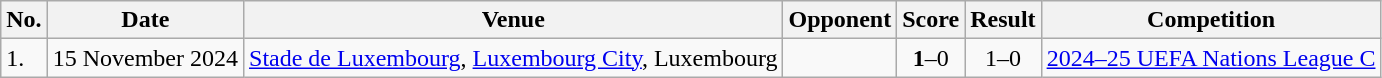<table class="wikitable">
<tr>
<th>No.</th>
<th>Date</th>
<th>Venue</th>
<th>Opponent</th>
<th>Score</th>
<th>Result</th>
<th>Competition</th>
</tr>
<tr>
<td>1.</td>
<td>15 November 2024</td>
<td><a href='#'>Stade de Luxembourg</a>, <a href='#'>Luxembourg City</a>, Luxembourg</td>
<td></td>
<td align="center"><strong>1</strong>–0</td>
<td align="center">1–0</td>
<td><a href='#'>2024–25 UEFA Nations League C</a></td>
</tr>
</table>
